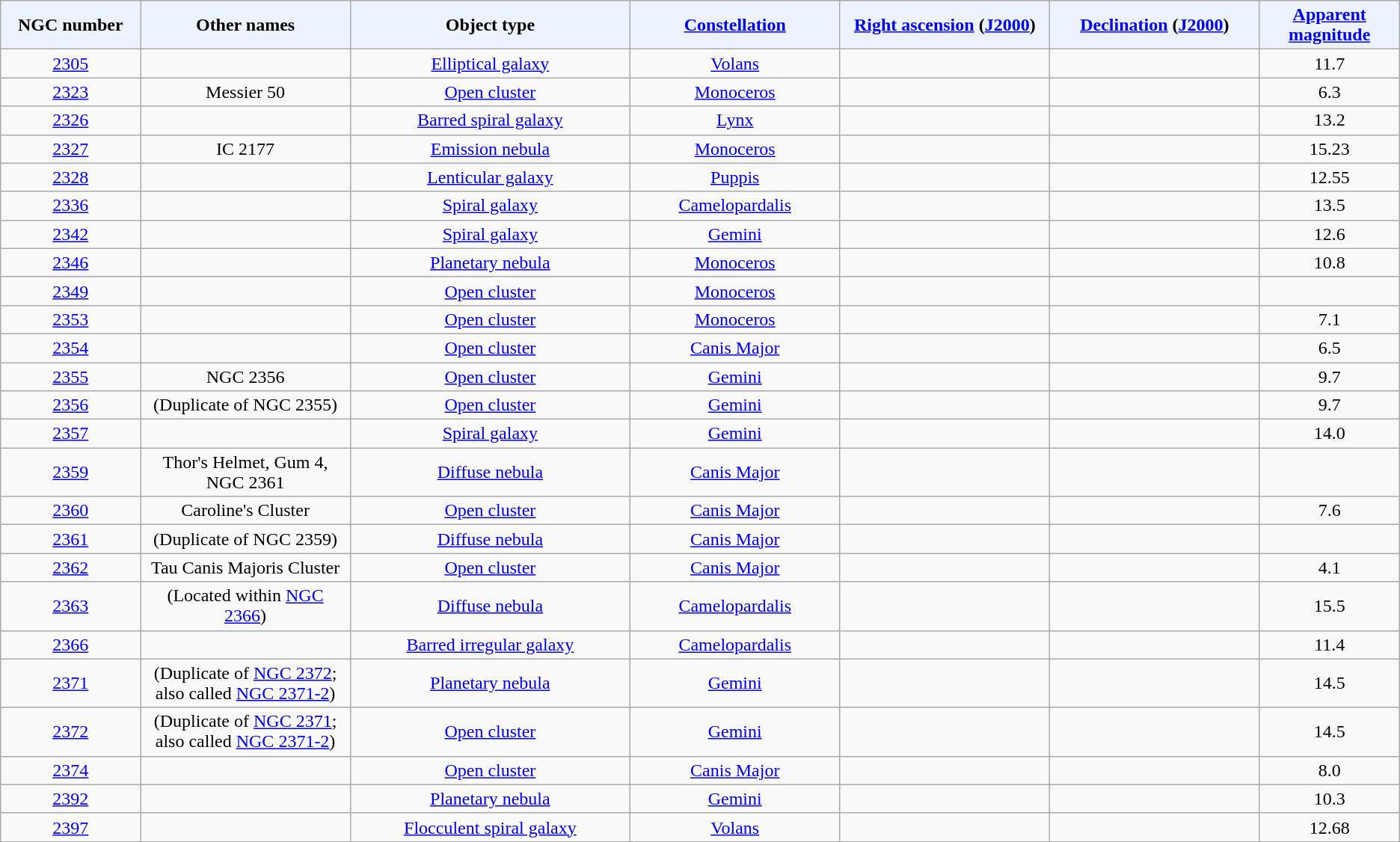<table class="wikitable sortable sticky-header sort-under" style="text-align: center;">
<tr>
<th style="background-color:#edf3fe; width: 10%;">NGC number</th>
<th style="background-color:#edf3fe; width: 15%;">Other names</th>
<th style="background-color:#edf3fe; width: 20%;">Object type</th>
<th style="background-color:#edf3fe; width: 15%;"><a href='#'>Constellation</a></th>
<th style="background-color:#edf3fe; width: 15%;"><a href='#'>Right ascension</a> (<a href='#'>J2000</a>)</th>
<th style="background-color:#edf3fe; width: 15%;"><a href='#'>Declination</a> (<a href='#'>J2000</a>)</th>
<th style="background-color:#edf3fe; width: 10%;"><a href='#'>Apparent magnitude</a></th>
</tr>
<tr>
<td><a href='#'>2305</a></td>
<td></td>
<td><a href='#'>Elliptical galaxy</a></td>
<td><a href='#'>Volans</a></td>
<td></td>
<td></td>
<td>11.7</td>
</tr>
<tr>
<td><a href='#'>2323</a></td>
<td>Messier 50</td>
<td><a href='#'>Open cluster</a></td>
<td><a href='#'>Monoceros</a></td>
<td></td>
<td></td>
<td>6.3</td>
</tr>
<tr>
<td><a href='#'>2326</a></td>
<td></td>
<td><a href='#'>Barred spiral galaxy</a></td>
<td><a href='#'>Lynx</a></td>
<td></td>
<td></td>
<td>13.2</td>
</tr>
<tr>
<td><a href='#'>2327</a></td>
<td>IC 2177</td>
<td><a href='#'>Emission nebula</a></td>
<td><a href='#'>Monoceros</a></td>
<td></td>
<td></td>
<td>15.23</td>
</tr>
<tr>
<td><a href='#'>2328</a></td>
<td></td>
<td><a href='#'>Lenticular galaxy</a></td>
<td><a href='#'>Puppis</a></td>
<td></td>
<td></td>
<td>12.55</td>
</tr>
<tr>
<td><a href='#'>2336</a></td>
<td></td>
<td><a href='#'>Spiral galaxy</a></td>
<td><a href='#'>Camelopardalis</a></td>
<td></td>
<td></td>
<td>13.5</td>
</tr>
<tr>
<td><a href='#'>2342</a></td>
<td></td>
<td><a href='#'>Spiral galaxy</a></td>
<td><a href='#'>Gemini</a></td>
<td></td>
<td></td>
<td>12.6</td>
</tr>
<tr>
<td><a href='#'>2346</a></td>
<td></td>
<td><a href='#'>Planetary nebula</a></td>
<td><a href='#'>Monoceros</a></td>
<td></td>
<td></td>
<td>10.8</td>
</tr>
<tr>
<td><a href='#'>2349</a></td>
<td></td>
<td><a href='#'>Open cluster</a></td>
<td><a href='#'>Monoceros</a></td>
<td></td>
<td></td>
<td></td>
</tr>
<tr>
<td><a href='#'>2353</a></td>
<td></td>
<td><a href='#'>Open cluster</a></td>
<td><a href='#'>Monoceros</a></td>
<td></td>
<td></td>
<td>7.1</td>
</tr>
<tr>
<td><a href='#'>2354</a></td>
<td></td>
<td><a href='#'>Open cluster</a></td>
<td><a href='#'>Canis Major</a></td>
<td></td>
<td></td>
<td>6.5</td>
</tr>
<tr>
<td><a href='#'>2355</a></td>
<td>NGC 2356</td>
<td><a href='#'>Open cluster</a></td>
<td><a href='#'>Gemini</a></td>
<td></td>
<td></td>
<td>9.7</td>
</tr>
<tr>
<td><a href='#'>2356</a></td>
<td>(Duplicate of NGC 2355)</td>
<td><a href='#'>Open cluster</a></td>
<td><a href='#'>Gemini</a></td>
<td></td>
<td></td>
<td>9.7</td>
</tr>
<tr>
<td><a href='#'>2357</a></td>
<td></td>
<td><a href='#'>Spiral galaxy</a></td>
<td><a href='#'>Gemini</a></td>
<td></td>
<td></td>
<td>14.0</td>
</tr>
<tr>
<td><a href='#'>2359</a></td>
<td>Thor's Helmet, Gum 4, NGC 2361</td>
<td><a href='#'>Diffuse nebula</a></td>
<td><a href='#'>Canis Major</a></td>
<td></td>
<td></td>
<td></td>
</tr>
<tr>
<td><a href='#'>2360</a></td>
<td>Caroline's Cluster</td>
<td><a href='#'>Open cluster</a></td>
<td><a href='#'>Canis Major</a></td>
<td></td>
<td></td>
<td>7.6</td>
</tr>
<tr>
<td><a href='#'>2361</a></td>
<td>(Duplicate of NGC 2359)</td>
<td><a href='#'>Diffuse nebula</a></td>
<td><a href='#'>Canis Major</a></td>
<td></td>
<td></td>
<td></td>
</tr>
<tr>
<td><a href='#'>2362</a></td>
<td>Tau Canis Majoris Cluster</td>
<td><a href='#'>Open cluster</a></td>
<td><a href='#'>Canis Major</a></td>
<td></td>
<td></td>
<td>4.1</td>
</tr>
<tr>
<td><a href='#'>2363</a></td>
<td>(Located within <a href='#'>NGC 2366</a>)</td>
<td><a href='#'>Diffuse nebula</a></td>
<td><a href='#'>Camelopardalis</a></td>
<td></td>
<td></td>
<td>15.5</td>
</tr>
<tr>
<td><a href='#'>2366</a></td>
<td></td>
<td><a href='#'>Barred irregular galaxy</a></td>
<td><a href='#'>Camelopardalis</a></td>
<td></td>
<td></td>
<td>11.4</td>
</tr>
<tr>
<td><a href='#'>2371</a></td>
<td>(Duplicate of <a href='#'>NGC 2372</a>; also called <a href='#'>NGC 2371-2</a>)</td>
<td><a href='#'>Planetary nebula</a></td>
<td><a href='#'>Gemini</a></td>
<td></td>
<td></td>
<td>14.5</td>
</tr>
<tr>
<td><a href='#'>2372</a></td>
<td>(Duplicate of <a href='#'>NGC 2371</a>; also called <a href='#'>NGC 2371-2</a>)</td>
<td><a href='#'>Open cluster</a></td>
<td><a href='#'>Gemini</a></td>
<td></td>
<td></td>
<td>14.5</td>
</tr>
<tr>
<td><a href='#'>2374</a></td>
<td></td>
<td><a href='#'>Open cluster</a></td>
<td><a href='#'>Canis Major</a></td>
<td></td>
<td></td>
<td>8.0</td>
</tr>
<tr>
<td><a href='#'>2392</a></td>
<td></td>
<td><a href='#'>Planetary nebula</a></td>
<td><a href='#'>Gemini</a></td>
<td></td>
<td></td>
<td>10.3</td>
</tr>
<tr>
<td><a href='#'>2397</a></td>
<td></td>
<td><a href='#'>Flocculent spiral galaxy</a></td>
<td><a href='#'>Volans</a></td>
<td></td>
<td></td>
<td>12.68</td>
</tr>
</table>
